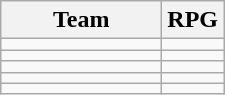<table class=wikitable>
<tr>
<th width=100>Team</th>
<th>RPG</th>
</tr>
<tr>
<td></td>
<td></td>
</tr>
<tr>
<td></td>
<td></td>
</tr>
<tr>
<td></td>
<td></td>
</tr>
<tr>
<td></td>
<td></td>
</tr>
<tr>
<td></td>
<td></td>
</tr>
</table>
